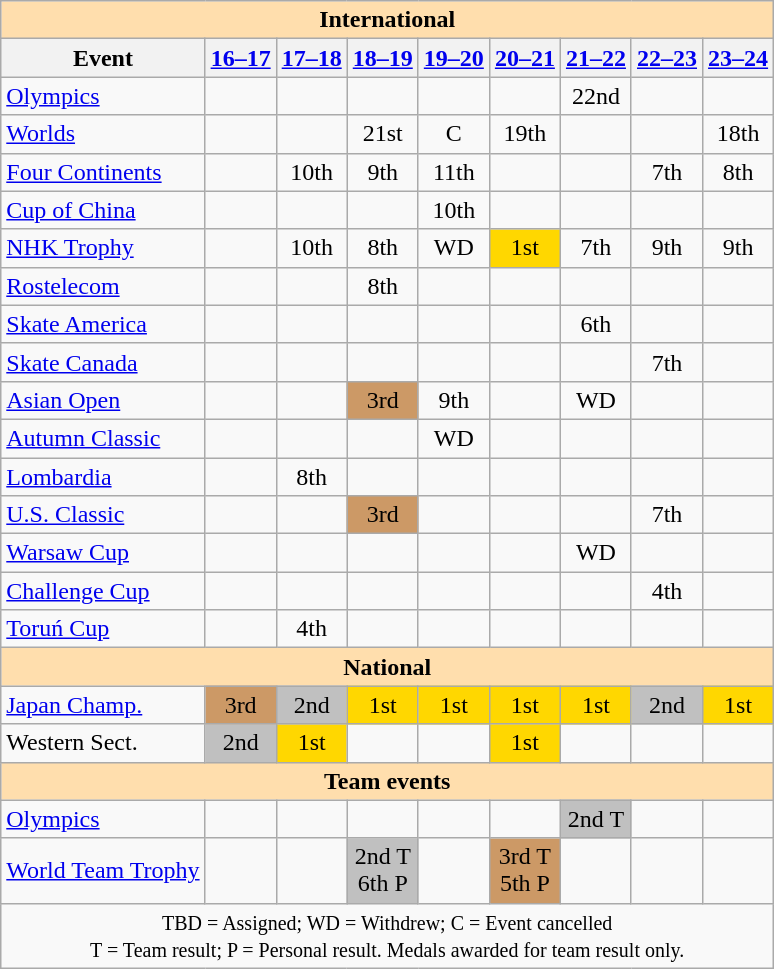<table class="wikitable" style="text-align:center">
<tr>
<th colspan="9" style="background-color: #ffdead; " align="center">International</th>
</tr>
<tr>
<th>Event</th>
<th><a href='#'>16–17</a></th>
<th><a href='#'>17–18</a></th>
<th><a href='#'>18–19</a></th>
<th><a href='#'>19–20</a></th>
<th><a href='#'>20–21</a></th>
<th><a href='#'>21–22</a></th>
<th><a href='#'>22–23</a></th>
<th><a href='#'>23–24</a></th>
</tr>
<tr>
<td align=left><a href='#'>Olympics</a></td>
<td></td>
<td></td>
<td></td>
<td></td>
<td></td>
<td>22nd</td>
<td></td>
<td></td>
</tr>
<tr>
<td align=left><a href='#'>Worlds</a></td>
<td></td>
<td></td>
<td>21st</td>
<td>C</td>
<td>19th</td>
<td></td>
<td></td>
<td>18th</td>
</tr>
<tr>
<td align=left><a href='#'>Four Continents</a></td>
<td></td>
<td>10th</td>
<td>9th</td>
<td>11th</td>
<td></td>
<td></td>
<td>7th</td>
<td>8th</td>
</tr>
<tr>
<td align=left> <a href='#'>Cup of China</a></td>
<td></td>
<td></td>
<td></td>
<td>10th</td>
<td></td>
<td></td>
<td></td>
<td></td>
</tr>
<tr>
<td align=left> <a href='#'>NHK Trophy</a></td>
<td></td>
<td>10th</td>
<td>8th</td>
<td>WD</td>
<td bgcolor=gold>1st</td>
<td>7th</td>
<td>9th</td>
<td>9th</td>
</tr>
<tr>
<td align=left> <a href='#'>Rostelecom</a></td>
<td></td>
<td></td>
<td>8th</td>
<td></td>
<td></td>
<td></td>
<td></td>
<td></td>
</tr>
<tr>
<td align=left> <a href='#'>Skate America</a></td>
<td></td>
<td></td>
<td></td>
<td></td>
<td></td>
<td>6th</td>
<td></td>
<td></td>
</tr>
<tr>
<td align=left> <a href='#'>Skate Canada</a></td>
<td></td>
<td></td>
<td></td>
<td></td>
<td></td>
<td></td>
<td>7th</td>
<td></td>
</tr>
<tr>
<td align=left> <a href='#'>Asian Open</a></td>
<td></td>
<td></td>
<td bgcolor="cc9966">3rd</td>
<td>9th</td>
<td></td>
<td>WD</td>
<td></td>
<td></td>
</tr>
<tr>
<td align=left> <a href='#'>Autumn Classic</a></td>
<td></td>
<td></td>
<td></td>
<td>WD</td>
<td></td>
<td></td>
<td></td>
<td></td>
</tr>
<tr>
<td align=left> <a href='#'>Lombardia</a></td>
<td></td>
<td>8th</td>
<td></td>
<td></td>
<td></td>
<td></td>
<td></td>
<td></td>
</tr>
<tr>
<td align=left> <a href='#'>U.S. Classic</a></td>
<td></td>
<td></td>
<td bgcolor="cc9966">3rd</td>
<td></td>
<td></td>
<td></td>
<td>7th</td>
<td></td>
</tr>
<tr>
<td align=left> <a href='#'>Warsaw Cup</a></td>
<td></td>
<td></td>
<td></td>
<td></td>
<td></td>
<td>WD</td>
<td></td>
<td></td>
</tr>
<tr>
<td align=left><a href='#'>Challenge Cup</a></td>
<td></td>
<td></td>
<td></td>
<td></td>
<td></td>
<td></td>
<td>4th</td>
<td></td>
</tr>
<tr>
<td align=left><a href='#'>Toruń Cup</a></td>
<td></td>
<td>4th</td>
<td></td>
<td></td>
<td></td>
<td></td>
<td></td>
<td></td>
</tr>
<tr>
<th colspan="9" style="background-color: #ffdead; " align="center">National</th>
</tr>
<tr>
<td align=left><a href='#'>Japan Champ.</a></td>
<td bgcolor="cc9966">3rd</td>
<td bgcolor="silver">2nd</td>
<td bgcolor="gold">1st</td>
<td bgcolor="gold">1st</td>
<td bgcolor="gold">1st</td>
<td bgcolor="gold">1st</td>
<td bgcolor="silver">2nd</td>
<td bgcolor=gold>1st</td>
</tr>
<tr>
<td align=left>Western Sect.</td>
<td bgcolor=silver>2nd</td>
<td bgcolor=gold>1st</td>
<td></td>
<td></td>
<td bgcolor=gold>1st</td>
<td></td>
<td></td>
<td></td>
</tr>
<tr>
<th colspan="9" style="background-color: #ffdead; " align="center">Team events</th>
</tr>
<tr>
<td align=left><a href='#'>Olympics</a></td>
<td></td>
<td></td>
<td></td>
<td></td>
<td></td>
<td bgcolor=silver>2nd T</td>
<td></td>
<td></td>
</tr>
<tr>
<td align=left><a href='#'>World Team Trophy</a></td>
<td></td>
<td></td>
<td bgcolor="silver">2nd T <br> 6th P</td>
<td></td>
<td bgcolor="cc9966">3rd T <br> 5th P</td>
<td></td>
<td></td>
<td></td>
</tr>
<tr>
<td colspan="9"><small>TBD = Assigned; WD = Withdrew; C = Event cancelled <br> T = Team result; P = Personal result. Medals awarded for team result only.</small></td>
</tr>
</table>
